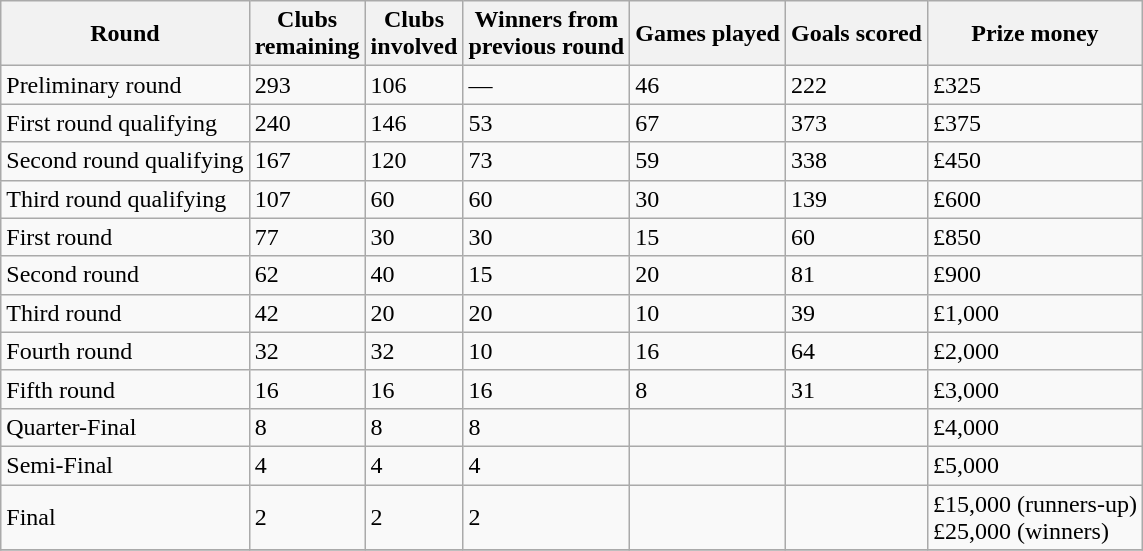<table class="wikitable">
<tr>
<th>Round</th>
<th>Clubs<br>remaining</th>
<th>Clubs<br>involved</th>
<th>Winners from<br>previous round</th>
<th>Games played</th>
<th>Goals scored</th>
<th>Prize money</th>
</tr>
<tr>
<td>Preliminary round</td>
<td>293</td>
<td>106</td>
<td>—</td>
<td>46</td>
<td>222</td>
<td>£325</td>
</tr>
<tr>
<td>First round qualifying</td>
<td>240</td>
<td>146</td>
<td>53</td>
<td>67</td>
<td>373</td>
<td>£375</td>
</tr>
<tr>
<td>Second round qualifying</td>
<td>167</td>
<td>120</td>
<td>73</td>
<td>59</td>
<td>338</td>
<td>£450</td>
</tr>
<tr>
<td>Third round qualifying</td>
<td>107</td>
<td>60</td>
<td>60</td>
<td>30</td>
<td>139</td>
<td>£600</td>
</tr>
<tr>
<td>First round</td>
<td>77</td>
<td>30</td>
<td>30</td>
<td>15</td>
<td>60</td>
<td>£850</td>
</tr>
<tr>
<td>Second round</td>
<td>62</td>
<td>40</td>
<td>15</td>
<td>20</td>
<td>81</td>
<td>£900</td>
</tr>
<tr>
<td>Third round</td>
<td>42</td>
<td>20</td>
<td>20</td>
<td>10</td>
<td>39</td>
<td>£1,000</td>
</tr>
<tr>
<td>Fourth round</td>
<td>32</td>
<td>32</td>
<td>10</td>
<td>16</td>
<td>64</td>
<td>£2,000</td>
</tr>
<tr>
<td>Fifth round</td>
<td>16</td>
<td>16</td>
<td>16</td>
<td>8</td>
<td>31</td>
<td>£3,000</td>
</tr>
<tr>
<td>Quarter-Final</td>
<td>8</td>
<td>8</td>
<td>8</td>
<td></td>
<td></td>
<td>£4,000</td>
</tr>
<tr>
<td>Semi-Final</td>
<td>4</td>
<td>4</td>
<td>4</td>
<td></td>
<td></td>
<td>£5,000</td>
</tr>
<tr>
<td>Final</td>
<td>2</td>
<td>2</td>
<td>2</td>
<td></td>
<td></td>
<td>£15,000 (runners-up)<br>£25,000 (winners)</td>
</tr>
<tr>
</tr>
</table>
